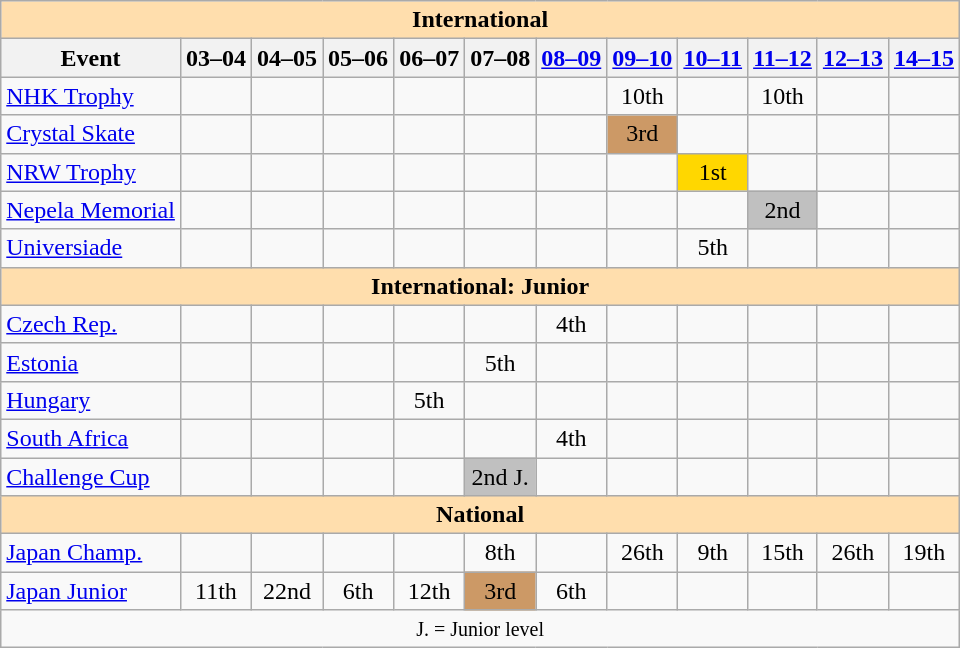<table class="wikitable" style="text-align:center">
<tr>
<th colspan="12" style="background-color: #ffdead; " align="center">International</th>
</tr>
<tr>
<th>Event</th>
<th>03–04</th>
<th>04–05</th>
<th>05–06</th>
<th>06–07</th>
<th>07–08</th>
<th><a href='#'>08–09</a></th>
<th><a href='#'>09–10</a></th>
<th><a href='#'>10–11</a></th>
<th><a href='#'>11–12</a></th>
<th><a href='#'>12–13</a></th>
<th><a href='#'>14–15</a></th>
</tr>
<tr>
<td align=left> <a href='#'>NHK Trophy</a></td>
<td></td>
<td></td>
<td></td>
<td></td>
<td></td>
<td></td>
<td>10th</td>
<td></td>
<td>10th</td>
<td></td>
<td></td>
</tr>
<tr>
<td align=left><a href='#'>Crystal Skate</a></td>
<td></td>
<td></td>
<td></td>
<td></td>
<td></td>
<td></td>
<td bgcolor=cc9966>3rd</td>
<td></td>
<td></td>
<td></td>
<td></td>
</tr>
<tr>
<td align=left><a href='#'>NRW Trophy</a></td>
<td></td>
<td></td>
<td></td>
<td></td>
<td></td>
<td></td>
<td></td>
<td bgcolor=gold>1st</td>
<td></td>
<td></td>
<td></td>
</tr>
<tr>
<td align=left><a href='#'>Nepela Memorial</a></td>
<td></td>
<td></td>
<td></td>
<td></td>
<td></td>
<td></td>
<td></td>
<td></td>
<td bgcolor=silver>2nd</td>
<td></td>
<td></td>
</tr>
<tr>
<td align=left><a href='#'>Universiade</a></td>
<td></td>
<td></td>
<td></td>
<td></td>
<td></td>
<td></td>
<td></td>
<td>5th</td>
<td></td>
<td></td>
<td></td>
</tr>
<tr>
<th colspan="12" style="background-color: #ffdead; " align="center">International: Junior</th>
</tr>
<tr>
<td align=left> <a href='#'>Czech Rep.</a></td>
<td></td>
<td></td>
<td></td>
<td></td>
<td></td>
<td>4th</td>
<td></td>
<td></td>
<td></td>
<td></td>
<td></td>
</tr>
<tr>
<td align=left> <a href='#'>Estonia</a></td>
<td></td>
<td></td>
<td></td>
<td></td>
<td>5th</td>
<td></td>
<td></td>
<td></td>
<td></td>
<td></td>
<td></td>
</tr>
<tr>
<td align=left> <a href='#'>Hungary</a></td>
<td></td>
<td></td>
<td></td>
<td>5th</td>
<td></td>
<td></td>
<td></td>
<td></td>
<td></td>
<td></td>
<td></td>
</tr>
<tr>
<td align=left> <a href='#'>South Africa</a></td>
<td></td>
<td></td>
<td></td>
<td></td>
<td></td>
<td>4th</td>
<td></td>
<td></td>
<td></td>
<td></td>
<td></td>
</tr>
<tr>
<td align=left><a href='#'>Challenge Cup</a></td>
<td></td>
<td></td>
<td></td>
<td></td>
<td bgcolor=silver>2nd J.</td>
<td></td>
<td></td>
<td></td>
<td></td>
<td></td>
<td></td>
</tr>
<tr>
<th colspan="12" style="background-color: #ffdead; " align="center">National</th>
</tr>
<tr>
<td align=left><a href='#'>Japan Champ.</a></td>
<td></td>
<td></td>
<td></td>
<td></td>
<td>8th</td>
<td></td>
<td>26th</td>
<td>9th</td>
<td>15th</td>
<td>26th</td>
<td>19th</td>
</tr>
<tr>
<td align=left><a href='#'>Japan Junior</a></td>
<td>11th</td>
<td>22nd</td>
<td>6th</td>
<td>12th</td>
<td bgcolor=cc9966>3rd</td>
<td>6th</td>
<td></td>
<td></td>
<td></td>
<td></td>
<td></td>
</tr>
<tr>
<td colspan="12" align="center"><small> J. = Junior level</small></td>
</tr>
</table>
